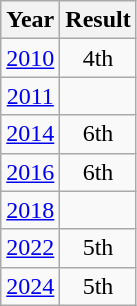<table class="wikitable" style="text-align:center">
<tr>
<th>Year</th>
<th>Result</th>
</tr>
<tr>
<td><a href='#'>2010</a></td>
<td>4th</td>
</tr>
<tr>
<td><a href='#'>2011</a></td>
<td></td>
</tr>
<tr>
<td><a href='#'>2014</a></td>
<td>6th</td>
</tr>
<tr>
<td><a href='#'>2016</a></td>
<td>6th</td>
</tr>
<tr>
<td><a href='#'>2018</a></td>
<td></td>
</tr>
<tr>
<td><a href='#'>2022</a></td>
<td>5th</td>
</tr>
<tr>
<td><a href='#'>2024</a></td>
<td>5th</td>
</tr>
</table>
